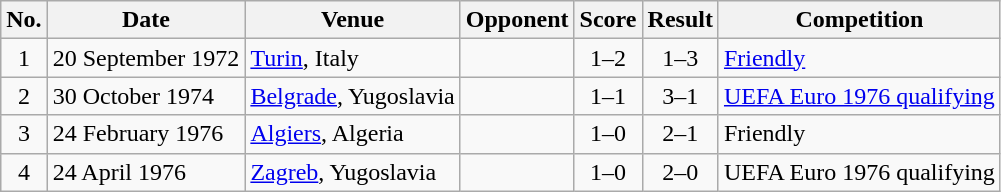<table class="wikitable sortable">
<tr>
<th scope="col">No.</th>
<th scope="col" data-sort-type="date">Date</th>
<th scope="col">Venue</th>
<th scope="col">Opponent</th>
<th scope="col">Score</th>
<th scope="col">Result</th>
<th scope="col">Competition</th>
</tr>
<tr>
<td align="center">1</td>
<td>20 September 1972</td>
<td><a href='#'>Turin</a>, Italy</td>
<td></td>
<td align="center">1–2</td>
<td align="center">1–3</td>
<td><a href='#'>Friendly</a></td>
</tr>
<tr>
<td align="center">2</td>
<td>30 October 1974</td>
<td><a href='#'>Belgrade</a>, Yugoslavia</td>
<td></td>
<td align="center">1–1</td>
<td align="center">3–1</td>
<td><a href='#'>UEFA Euro 1976 qualifying</a></td>
</tr>
<tr>
<td align="center">3</td>
<td>24 February 1976</td>
<td><a href='#'>Algiers</a>, Algeria</td>
<td></td>
<td align="center">1–0</td>
<td align="center">2–1</td>
<td>Friendly</td>
</tr>
<tr>
<td align="center">4</td>
<td>24 April 1976</td>
<td><a href='#'>Zagreb</a>, Yugoslavia</td>
<td></td>
<td align="center">1–0</td>
<td align="center">2–0</td>
<td>UEFA Euro 1976 qualifying</td>
</tr>
</table>
